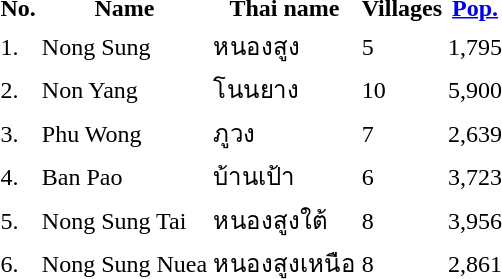<table>
<tr>
<th>No.</th>
<th>Name</th>
<th>Thai name</th>
<th>Villages</th>
<th><a href='#'>Pop.</a></th>
</tr>
<tr>
<td>1.</td>
<td>Nong Sung</td>
<td>หนองสูง</td>
<td>5</td>
<td>1,795</td>
<td></td>
</tr>
<tr>
<td>2.</td>
<td>Non Yang</td>
<td>โนนยาง</td>
<td>10</td>
<td>5,900</td>
<td></td>
</tr>
<tr>
<td>3.</td>
<td>Phu Wong</td>
<td>ภูวง</td>
<td>7</td>
<td>2,639</td>
<td></td>
</tr>
<tr>
<td>4.</td>
<td>Ban Pao</td>
<td>บ้านเป้า</td>
<td>6</td>
<td>3,723</td>
<td></td>
</tr>
<tr>
<td>5.</td>
<td>Nong Sung Tai</td>
<td>หนองสูงใต้</td>
<td>8</td>
<td>3,956</td>
<td></td>
</tr>
<tr>
<td>6.</td>
<td>Nong Sung Nuea</td>
<td>หนองสูงเหนือ</td>
<td>8</td>
<td>2,861</td>
<td></td>
</tr>
</table>
